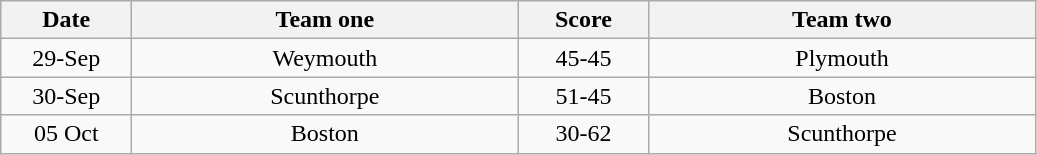<table class="wikitable" style="text-align: center">
<tr>
<th width=80>Date</th>
<th width=250>Team one</th>
<th width=80>Score</th>
<th width=250>Team two</th>
</tr>
<tr>
<td>29-Sep</td>
<td>Weymouth</td>
<td>45-45</td>
<td>Plymouth</td>
</tr>
<tr>
<td>30-Sep</td>
<td>Scunthorpe</td>
<td>51-45</td>
<td>Boston</td>
</tr>
<tr>
<td>05 Oct</td>
<td>Boston</td>
<td>30-62</td>
<td>Scunthorpe</td>
</tr>
</table>
